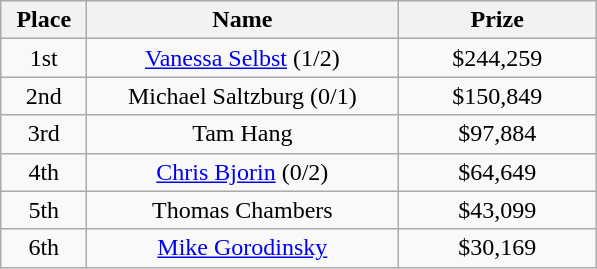<table class="wikitable">
<tr>
<th width="50">Place</th>
<th width="200">Name</th>
<th width="125">Prize</th>
</tr>
<tr>
<td align = "center">1st</td>
<td align = "center"><a href='#'>Vanessa Selbst</a> (1/2)</td>
<td align = "center">$244,259</td>
</tr>
<tr>
<td align = "center">2nd</td>
<td align = "center">Michael Saltzburg (0/1)</td>
<td align = "center">$150,849</td>
</tr>
<tr>
<td align = "center">3rd</td>
<td align = "center">Tam Hang</td>
<td align = "center">$97,884</td>
</tr>
<tr>
<td align = "center">4th</td>
<td align = "center"><a href='#'>Chris Bjorin</a> (0/2)</td>
<td align = "center">$64,649</td>
</tr>
<tr>
<td align = "center">5th</td>
<td align = "center">Thomas Chambers</td>
<td align = "center">$43,099</td>
</tr>
<tr>
<td align = "center">6th</td>
<td align = "center"><a href='#'>Mike Gorodinsky</a></td>
<td align = "center">$30,169</td>
</tr>
</table>
